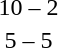<table style="text-align:center">
<tr>
<th width=200></th>
<th width=100></th>
<th width=200></th>
</tr>
<tr>
<td align=right><strong></strong></td>
<td>10 – 2</td>
<td align=left></td>
</tr>
<tr>
<td align=right><strong></strong></td>
<td>5 – 5</td>
<td align=left><strong></strong></td>
</tr>
</table>
